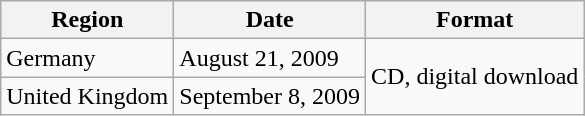<table class="wikitable">
<tr>
<th>Region</th>
<th>Date</th>
<th>Format</th>
</tr>
<tr>
<td>Germany</td>
<td>August 21, 2009</td>
<td rowspan="2">CD, digital download</td>
</tr>
<tr>
<td>United Kingdom</td>
<td>September 8, 2009</td>
</tr>
</table>
